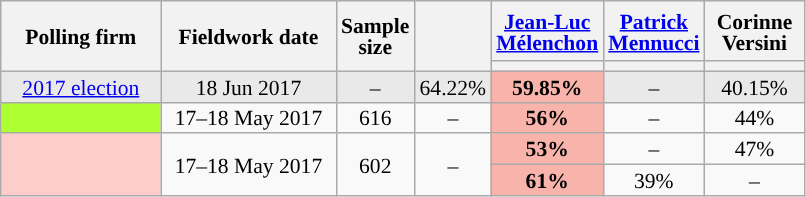<table class="wikitable sortable" style="text-align:center;font-size:90%;line-height:14px;">
<tr style="height:40px;">
<th style="width:100px;" rowspan="2">Polling firm</th>
<th style="width:110px;" rowspan="2">Fieldwork date</th>
<th style="width:35px;" rowspan="2">Sample<br>size</th>
<th style="width:30px;" rowspan="2"></th>
<th class="unsortable" style="width:60px;"><a href='#'>Jean-Luc Mélenchon</a><br></th>
<th class="unsortable" style="width:60px;"><a href='#'>Patrick Mennucci</a><br></th>
<th class="unsortable" style="width:60px;">Corinne Versini<br></th>
</tr>
<tr>
<th style="background:"></th>
<th style="background:"></th>
<th style="background:"></th>
</tr>
<tr style="background:#E9E9E9;">
<td><a href='#'>2017 election</a></td>
<td data-sort-value="2017-06-18">18 Jun 2017</td>
<td>–</td>
<td>64.22%</td>
<td style="background:#F8B3AB;"><strong>59.85%</strong></td>
<td>–</td>
<td>40.15%</td>
</tr>
<tr>
<td style="background:GreenYellow;"></td>
<td data-sort-value="2017-05-18">17–18 May 2017</td>
<td>616</td>
<td>–</td>
<td style="background:#F8B3AB;"><strong>56%</strong></td>
<td>–</td>
<td>44%</td>
</tr>
<tr>
<td rowspan="2" style="background:#FFCCCC;"></td>
<td rowspan="2" data-sort-value="2017-05-18">17–18 May 2017</td>
<td rowspan="2">602</td>
<td rowspan="2">–</td>
<td style="background:#F8B3AB;"><strong>53%</strong></td>
<td>–</td>
<td>47%</td>
</tr>
<tr>
<td style="background:#F8B3AB;"><strong>61%</strong></td>
<td>39%</td>
<td>–</td>
</tr>
</table>
